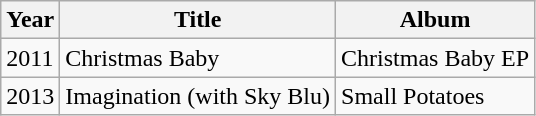<table class="wikitable plainrowheaders">
<tr>
<th>Year</th>
<th>Title</th>
<th>Album</th>
</tr>
<tr>
<td>2011</td>
<td>Christmas Baby</td>
<td>Christmas Baby EP</td>
</tr>
<tr>
<td>2013</td>
<td>Imagination (with Sky Blu)</td>
<td>Small Potatoes</td>
</tr>
</table>
